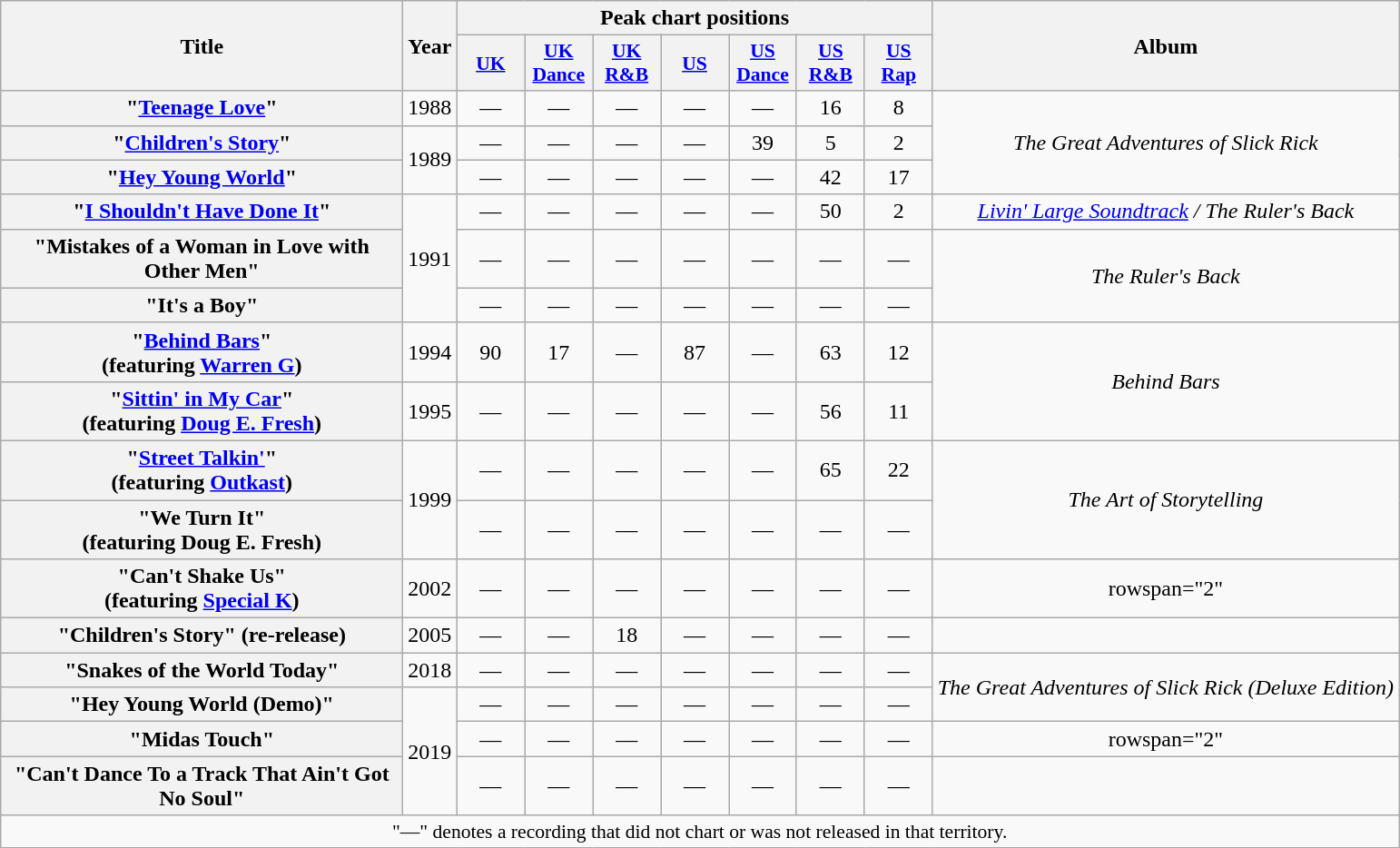<table class="wikitable plainrowheaders" style="text-align:center;" border="1">
<tr>
<th scope="col" rowspan="2" style="width:18em;">Title</th>
<th scope="col" rowspan="2">Year</th>
<th scope="col" colspan="7">Peak chart positions</th>
<th scope="col" rowspan="2">Album</th>
</tr>
<tr>
<th scope="col" style="width:3em;font-size:90%;"><a href='#'>UK</a><br></th>
<th scope="col" style="width:3em;font-size:90%;"><a href='#'>UK Dance</a><br></th>
<th scope="col" style="width:3em;font-size:90%;"><a href='#'>UK R&B</a><br></th>
<th scope="col" style="width:3em;font-size:90%;"><a href='#'>US</a><br></th>
<th scope="col" style="width:3em;font-size:90%;"><a href='#'>US<br>Dance</a><br></th>
<th scope="col" style="width:3em;font-size:90%;"><a href='#'>US R&B</a><br></th>
<th scope="col" style="width:3em;font-size:90%;"><a href='#'>US<br> Rap</a><br></th>
</tr>
<tr>
<th scope="row">"<a href='#'>Teenage Love</a>"</th>
<td>1988</td>
<td>—</td>
<td>—</td>
<td>—</td>
<td>—</td>
<td>—</td>
<td>16</td>
<td>8</td>
<td rowspan="3"><em>The Great Adventures of Slick Rick</em></td>
</tr>
<tr>
<th scope="row">"<a href='#'>Children's Story</a>"</th>
<td rowspan="2">1989</td>
<td>—</td>
<td>—</td>
<td>—</td>
<td>—</td>
<td>39</td>
<td>5</td>
<td>2</td>
</tr>
<tr>
<th scope="row">"<a href='#'>Hey Young World</a>"</th>
<td>—</td>
<td>—</td>
<td>—</td>
<td>—</td>
<td>—</td>
<td>42</td>
<td>17</td>
</tr>
<tr>
<th scope="row">"<a href='#'>I Shouldn't Have Done It</a>"</th>
<td rowspan="3">1991</td>
<td>—</td>
<td>—</td>
<td>—</td>
<td>—</td>
<td>—</td>
<td>50</td>
<td>2</td>
<td><em><a href='#'>Livin' Large Soundtrack</a></em> <em>/ The Ruler's Back</em></td>
</tr>
<tr>
<th scope="row">"Mistakes of a Woman in Love with Other Men"</th>
<td>—</td>
<td>—</td>
<td>—</td>
<td>—</td>
<td>—</td>
<td>—</td>
<td>—</td>
<td rowspan="2"><em>The Ruler's Back</em></td>
</tr>
<tr>
<th scope="row">"It's a Boy"</th>
<td>—</td>
<td>—</td>
<td>—</td>
<td>—</td>
<td>—</td>
<td>—</td>
<td>—</td>
</tr>
<tr>
<th scope="row">"<a href='#'>Behind Bars</a>"<br><span>(featuring <a href='#'>Warren G</a>)</span></th>
<td>1994</td>
<td>90</td>
<td>17</td>
<td>—</td>
<td>87</td>
<td>—</td>
<td>63</td>
<td>12</td>
<td rowspan="2"><em>Behind Bars</em></td>
</tr>
<tr>
<th scope="row">"<a href='#'>Sittin' in My Car</a>"<br><span>(featuring <a href='#'>Doug E. Fresh</a>)</span></th>
<td>1995</td>
<td>—</td>
<td>—</td>
<td>—</td>
<td>—</td>
<td>—</td>
<td>56</td>
<td>11</td>
</tr>
<tr>
<th scope="row">"<a href='#'>Street Talkin'</a>"<br><span>(featuring <a href='#'>Outkast</a>)</span></th>
<td rowspan="2">1999</td>
<td>—</td>
<td>—</td>
<td>—</td>
<td>—</td>
<td>—</td>
<td>65</td>
<td>22</td>
<td rowspan="2"><em>The Art of Storytelling</em></td>
</tr>
<tr>
<th scope="row">"We Turn It"<br><span>(featuring Doug E. Fresh)</span></th>
<td>—</td>
<td>—</td>
<td>—</td>
<td>—</td>
<td>—</td>
<td>—</td>
<td>—</td>
</tr>
<tr>
<th scope="row">"Can't Shake Us"<br><span>(featuring <a href='#'>Special K</a>)</span></th>
<td>2002</td>
<td>—</td>
<td>—</td>
<td>—</td>
<td>—</td>
<td>—</td>
<td>—</td>
<td>—</td>
<td>rowspan="2" </td>
</tr>
<tr>
<th scope="row">"Children's Story" (re-release)</th>
<td>2005</td>
<td>—</td>
<td>—</td>
<td>18</td>
<td>—</td>
<td>—</td>
<td>—</td>
<td>—</td>
</tr>
<tr>
<th scope="row">"Snakes of the World Today"</th>
<td>2018</td>
<td>—</td>
<td>—</td>
<td>—</td>
<td>—</td>
<td>—</td>
<td>—</td>
<td>—</td>
<td rowspan="2"><em>The Great Adventures of Slick Rick (Deluxe Edition)</em></td>
</tr>
<tr>
<th scope="row">"Hey Young World (Demo)"</th>
<td rowspan="3">2019</td>
<td>—</td>
<td>—</td>
<td>—</td>
<td>—</td>
<td>—</td>
<td>—</td>
<td>—</td>
</tr>
<tr>
<th scope="row">"Midas Touch"</th>
<td>—</td>
<td>—</td>
<td>—</td>
<td>—</td>
<td>—</td>
<td>—</td>
<td>—</td>
<td>rowspan="2" </td>
</tr>
<tr>
<th scope="row">"Can't Dance To a Track That Ain't Got No Soul"</th>
<td>—</td>
<td>—</td>
<td>—</td>
<td>—</td>
<td>—</td>
<td>—</td>
<td>—</td>
</tr>
<tr>
<td colspan="10" style="font-size:90%">"—" denotes a recording that did not chart or was not released in that territory.</td>
</tr>
</table>
